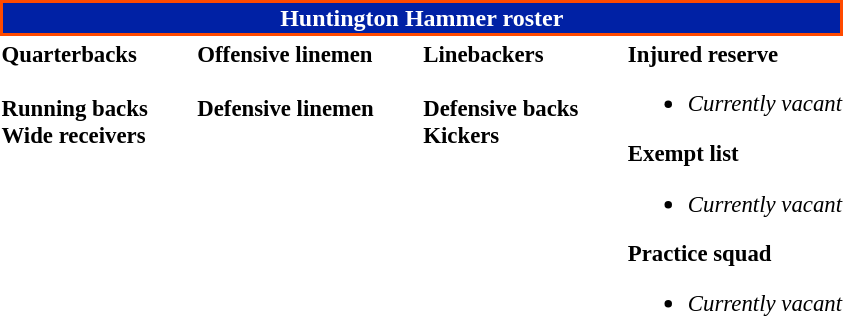<table class="toccolours" style="text-align: left;">
<tr>
<th colspan="7" style="background-color:#0021A5; color:white; border:2px solid #FF4A00; text-align:center;">Huntington Hammer roster</th>
</tr>
<tr>
<td style="font-size: 95%;vertical-align:top;"><strong>Quarterbacks</strong><br>
<br><strong>Running backs</strong>
<br><strong>Wide receivers</strong>





</td>
<td style="width: 25px;"></td>
<td style="font-size: 95%;vertical-align:top;"><strong>Offensive linemen</strong><br>




<br><strong>Defensive linemen</strong>

</td>
<td style="width: 25px;"></td>
<td style="font-size: 95%;vertical-align:top;"><strong>Linebackers</strong><br>




<br><strong>Defensive backs</strong>




<br><strong>Kickers</strong>

</td>
<td style="width: 25px;"></td>
<td style="font-size: 95%;vertical-align:top;"><strong>Injured reserve</strong><br><ul><li><em>Currently vacant</em></li></ul><strong>Exempt list</strong><ul><li><em>Currently vacant</em></li></ul><strong>Practice squad</strong><ul><li><em>Currently vacant</em></li></ul></td>
</tr>
<tr>
</tr>
</table>
